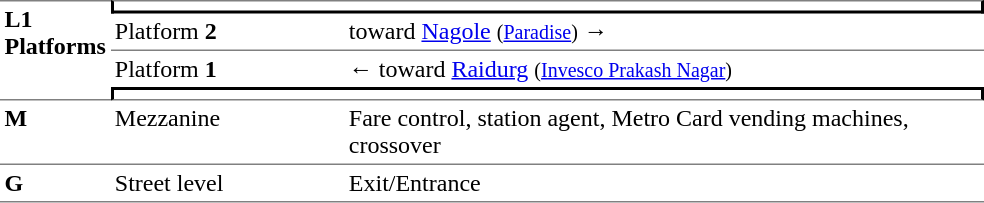<table border=0 cellspacing=0 cellpadding=3>
<tr>
<td style="border-bottom:solid 1px gray;vertical-align:top;border-top:solid 1px gray;" rowspan=4;><strong>L1<br>Platforms</strong></td>
<td style="border-top:solid 1px gray;border-right:solid 2px black;border-left:solid 2px black;border-bottom:solid 2px black;text-align:center;" colspan=2></td>
</tr>
<tr>
<td style="border-bottom:solid 1px gray;" width=150>Platform <span><strong>2</strong></span></td>
<td style="border-bottom:solid 1px gray;" width=390>  toward <a href='#'>Nagole</a> <small>(<a href='#'>Paradise</a>)</small> →</td>
</tr>
<tr>
<td>Platform <span><strong>1</strong></span></td>
<td>←  toward <a href='#'>Raidurg</a> <small>(<a href='#'>Invesco Prakash Nagar</a>)</small></td>
</tr>
<tr>
<td style="border-top:solid 2px black;border-right:solid 2px black;border-left:solid 2px black;border-bottom:solid 1px gray;text-align:center;" colspan=2></td>
</tr>
<tr>
<td style="vertical-align:top"><strong>M</strong></td>
<td style="vertical-align:top">Mezzanine</td>
<td style="vertical-align:top">Fare control, station agent, Metro Card vending machines, crossover</td>
</tr>
<tr>
<td style="border-bottom:solid 1px gray;border-top:solid 1px gray; vertical-align:top" width=50><strong>G</strong></td>
<td style="border-top:solid 1px gray;border-bottom:solid 1px gray; vertical-align:top" width=100>Street level</td>
<td style="border-top:solid 1px gray;border-bottom:solid 1px gray; vertical-align:top" width=420>Exit/Entrance</td>
</tr>
</table>
